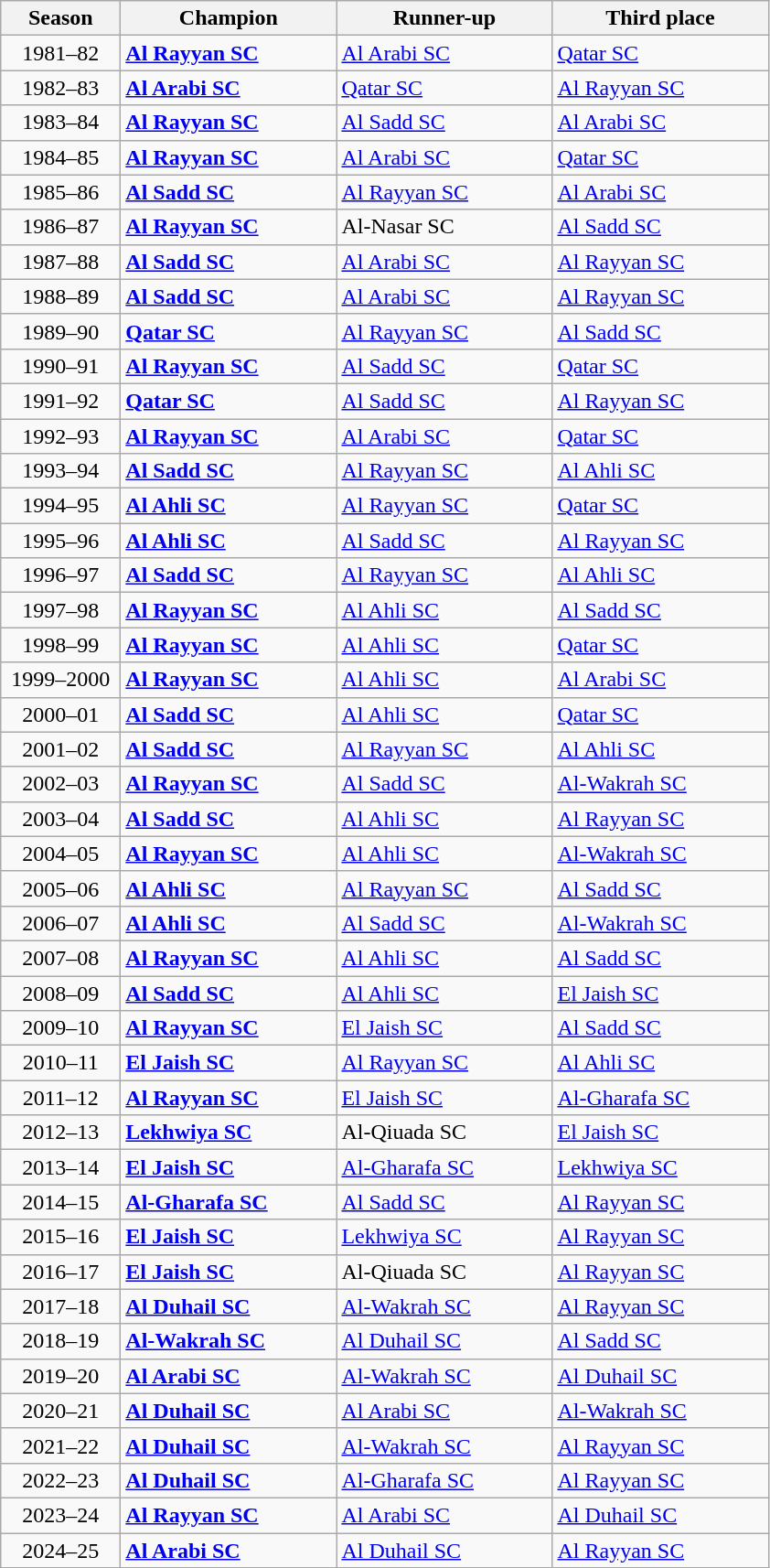<table class="wikitable sortable">
<tr>
<th width=80>Season</th>
<th width=150>Champion</th>
<th width=150>Runner-up</th>
<th width=150>Third place</th>
</tr>
<tr>
<td align=center>1981–82</td>
<td><strong><a href='#'>Al Rayyan SC</a></strong></td>
<td><a href='#'>Al Arabi SC</a></td>
<td><a href='#'>Qatar SC</a></td>
</tr>
<tr>
<td align=center>1982–83</td>
<td><strong><a href='#'>Al Arabi SC</a></strong></td>
<td><a href='#'>Qatar SC</a></td>
<td><a href='#'>Al Rayyan SC</a></td>
</tr>
<tr>
<td align=center>1983–84</td>
<td><strong><a href='#'>Al Rayyan SC</a></strong></td>
<td><a href='#'>Al Sadd SC</a></td>
<td><a href='#'>Al Arabi SC</a></td>
</tr>
<tr>
<td align=center>1984–85</td>
<td><strong><a href='#'>Al Rayyan SC</a></strong></td>
<td><a href='#'>Al Arabi SC</a></td>
<td><a href='#'>Qatar SC</a></td>
</tr>
<tr>
<td align=center>1985–86</td>
<td><strong><a href='#'>Al Sadd SC</a></strong></td>
<td><a href='#'>Al Rayyan SC</a></td>
<td><a href='#'>Al Arabi SC</a></td>
</tr>
<tr>
<td align=center>1986–87</td>
<td><strong><a href='#'>Al Rayyan SC</a></strong></td>
<td>Al-Nasar SC</td>
<td><a href='#'>Al Sadd SC</a></td>
</tr>
<tr>
<td align=center>1987–88</td>
<td><strong><a href='#'>Al Sadd SC</a></strong></td>
<td><a href='#'>Al Arabi SC</a></td>
<td><a href='#'>Al Rayyan SC</a></td>
</tr>
<tr>
<td align=center>1988–89</td>
<td><strong><a href='#'>Al Sadd SC</a></strong></td>
<td><a href='#'>Al Arabi SC</a></td>
<td><a href='#'>Al Rayyan SC</a></td>
</tr>
<tr>
<td align=center>1989–90</td>
<td><strong><a href='#'>Qatar SC</a></strong></td>
<td><a href='#'>Al Rayyan SC</a></td>
<td><a href='#'>Al Sadd SC</a></td>
</tr>
<tr>
<td align=center>1990–91</td>
<td><strong><a href='#'>Al Rayyan SC</a></strong></td>
<td><a href='#'>Al Sadd SC</a></td>
<td><a href='#'>Qatar SC</a></td>
</tr>
<tr>
<td align=center>1991–92</td>
<td><strong><a href='#'>Qatar SC</a></strong></td>
<td><a href='#'>Al Sadd SC</a></td>
<td><a href='#'>Al Rayyan SC</a></td>
</tr>
<tr>
<td align=center>1992–93</td>
<td><strong><a href='#'>Al Rayyan SC</a></strong></td>
<td><a href='#'>Al Arabi SC</a></td>
<td><a href='#'>Qatar SC</a></td>
</tr>
<tr>
<td align=center>1993–94</td>
<td><strong><a href='#'>Al Sadd SC</a></strong></td>
<td><a href='#'>Al Rayyan SC</a></td>
<td><a href='#'>Al Ahli SC</a></td>
</tr>
<tr>
<td align=center>1994–95</td>
<td><strong><a href='#'>Al Ahli SC</a></strong></td>
<td><a href='#'>Al Rayyan SC</a></td>
<td><a href='#'>Qatar SC</a></td>
</tr>
<tr>
<td align=center>1995–96</td>
<td><strong><a href='#'>Al Ahli SC</a></strong></td>
<td><a href='#'>Al Sadd SC</a></td>
<td><a href='#'>Al Rayyan SC</a></td>
</tr>
<tr>
<td align=center>1996–97</td>
<td><strong><a href='#'>Al Sadd SC</a></strong></td>
<td><a href='#'>Al Rayyan SC</a></td>
<td><a href='#'>Al Ahli SC</a></td>
</tr>
<tr>
<td align=center>1997–98</td>
<td><strong><a href='#'>Al Rayyan SC</a></strong></td>
<td><a href='#'>Al Ahli SC</a></td>
<td><a href='#'>Al Sadd SC</a></td>
</tr>
<tr>
<td align=center>1998–99</td>
<td><strong><a href='#'>Al Rayyan SC</a></strong></td>
<td><a href='#'>Al Ahli SC</a></td>
<td><a href='#'>Qatar SC</a></td>
</tr>
<tr>
<td align=center>1999–2000</td>
<td><strong><a href='#'>Al Rayyan SC</a></strong></td>
<td><a href='#'>Al Ahli SC</a></td>
<td><a href='#'>Al Arabi SC</a></td>
</tr>
<tr>
<td align=center>2000–01</td>
<td><strong><a href='#'>Al Sadd SC</a></strong></td>
<td><a href='#'>Al Ahli SC</a></td>
<td><a href='#'>Qatar SC</a></td>
</tr>
<tr>
<td align=center>2001–02</td>
<td><strong><a href='#'>Al Sadd SC</a></strong></td>
<td><a href='#'>Al Rayyan SC</a></td>
<td><a href='#'>Al Ahli SC</a></td>
</tr>
<tr>
<td align=center>2002–03</td>
<td><strong><a href='#'>Al Rayyan SC</a></strong></td>
<td><a href='#'>Al Sadd SC</a></td>
<td><a href='#'>Al-Wakrah SC</a></td>
</tr>
<tr>
<td align=center>2003–04</td>
<td><strong><a href='#'>Al Sadd SC</a></strong></td>
<td><a href='#'>Al Ahli SC</a></td>
<td><a href='#'>Al Rayyan SC</a></td>
</tr>
<tr>
<td align=center>2004–05</td>
<td><strong><a href='#'>Al Rayyan SC</a></strong></td>
<td><a href='#'>Al Ahli SC</a></td>
<td><a href='#'>Al-Wakrah SC</a></td>
</tr>
<tr>
<td align=center>2005–06</td>
<td><strong><a href='#'>Al Ahli SC</a></strong></td>
<td><a href='#'>Al Rayyan SC</a></td>
<td><a href='#'>Al Sadd SC</a></td>
</tr>
<tr>
<td align=center>2006–07</td>
<td><strong><a href='#'>Al Ahli SC</a></strong></td>
<td><a href='#'>Al Sadd SC</a></td>
<td><a href='#'>Al-Wakrah SC</a></td>
</tr>
<tr>
<td align=center>2007–08</td>
<td><strong><a href='#'>Al Rayyan SC</a></strong></td>
<td><a href='#'>Al Ahli SC</a></td>
<td><a href='#'>Al Sadd SC</a></td>
</tr>
<tr>
<td align=center>2008–09</td>
<td><strong><a href='#'>Al Sadd SC</a></strong></td>
<td><a href='#'>Al Ahli SC</a></td>
<td><a href='#'>El Jaish SC</a></td>
</tr>
<tr>
<td align=center>2009–10</td>
<td><strong><a href='#'>Al Rayyan SC</a></strong></td>
<td><a href='#'>El Jaish SC</a></td>
<td><a href='#'>Al Sadd SC</a></td>
</tr>
<tr>
<td align=center>2010–11</td>
<td><strong><a href='#'>El Jaish SC</a></strong></td>
<td><a href='#'>Al Rayyan SC</a></td>
<td><a href='#'>Al Ahli SC</a></td>
</tr>
<tr>
<td align=center>2011–12</td>
<td><strong><a href='#'>Al Rayyan SC</a></strong></td>
<td><a href='#'>El Jaish SC</a></td>
<td><a href='#'>Al-Gharafa SC</a></td>
</tr>
<tr>
<td align=center>2012–13</td>
<td><strong><a href='#'>Lekhwiya SC</a></strong></td>
<td>Al-Qiuada SC</td>
<td><a href='#'>El Jaish SC</a></td>
</tr>
<tr>
<td align=center>2013–14</td>
<td><strong><a href='#'>El Jaish SC</a></strong></td>
<td><a href='#'>Al-Gharafa SC</a></td>
<td><a href='#'>Lekhwiya SC</a></td>
</tr>
<tr>
<td align=center>2014–15</td>
<td><strong><a href='#'>Al-Gharafa SC</a></strong></td>
<td><a href='#'>Al Sadd SC</a></td>
<td><a href='#'>Al Rayyan SC</a></td>
</tr>
<tr>
<td align=center>2015–16</td>
<td><strong><a href='#'>El Jaish SC</a></strong></td>
<td><a href='#'>Lekhwiya SC</a></td>
<td><a href='#'>Al Rayyan SC</a></td>
</tr>
<tr>
<td align=center>2016–17</td>
<td><strong><a href='#'>El Jaish SC</a></strong></td>
<td>Al-Qiuada SC</td>
<td><a href='#'>Al Rayyan SC</a></td>
</tr>
<tr>
<td align=center>2017–18</td>
<td><strong><a href='#'>Al Duhail SC</a></strong></td>
<td><a href='#'>Al-Wakrah SC</a></td>
<td><a href='#'>Al Rayyan SC</a></td>
</tr>
<tr>
<td align=center>2018–19</td>
<td><strong><a href='#'>Al-Wakrah SC</a></strong></td>
<td><a href='#'>Al Duhail SC</a></td>
<td><a href='#'>Al Sadd SC</a></td>
</tr>
<tr>
<td align=center>2019–20</td>
<td><strong><a href='#'>Al Arabi SC</a></strong></td>
<td><a href='#'>Al-Wakrah SC</a></td>
<td><a href='#'>Al Duhail SC</a></td>
</tr>
<tr>
<td align=center>2020–21</td>
<td><strong><a href='#'>Al Duhail SC</a></strong></td>
<td><a href='#'>Al Arabi SC</a></td>
<td><a href='#'>Al-Wakrah SC</a></td>
</tr>
<tr>
<td align=center>2021–22</td>
<td><strong><a href='#'>Al Duhail SC</a></strong></td>
<td><a href='#'>Al-Wakrah SC</a></td>
<td><a href='#'>Al Rayyan SC</a></td>
</tr>
<tr>
<td align=center>2022–23</td>
<td><strong><a href='#'>Al Duhail SC</a></strong></td>
<td><a href='#'>Al-Gharafa SC</a></td>
<td><a href='#'>Al Rayyan SC</a></td>
</tr>
<tr>
<td align=center>2023–24</td>
<td><strong><a href='#'>Al Rayyan SC</a></strong></td>
<td><a href='#'>Al Arabi SC</a></td>
<td><a href='#'>Al Duhail SC</a></td>
</tr>
<tr>
<td align=center>2024–25</td>
<td><strong><a href='#'>Al Arabi SC</a></strong></td>
<td><a href='#'>Al Duhail SC</a></td>
<td><a href='#'>Al Rayyan SC</a></td>
</tr>
</table>
